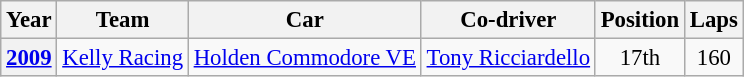<table class="wikitable" style="font-size: 95%;">
<tr>
<th>Year</th>
<th>Team</th>
<th>Car</th>
<th>Co-driver</th>
<th>Position</th>
<th>Laps</th>
</tr>
<tr>
<th><a href='#'>2009</a></th>
<td><a href='#'>Kelly Racing</a></td>
<td><a href='#'>Holden Commodore VE</a></td>
<td> <a href='#'>Tony Ricciardello</a></td>
<td align=center>17th</td>
<td align=center>160</td>
</tr>
</table>
